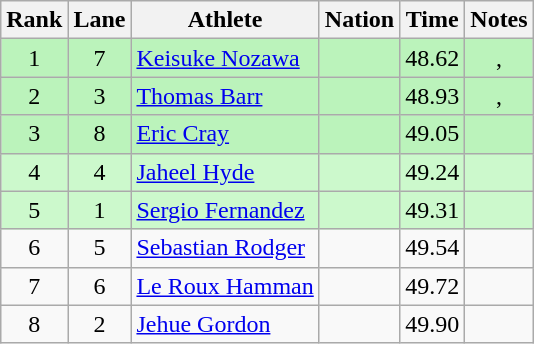<table class="wikitable sortable" style="text-align:center">
<tr>
<th>Rank</th>
<th>Lane</th>
<th>Athlete</th>
<th>Nation</th>
<th>Time</th>
<th>Notes</th>
</tr>
<tr bgcolor=#bbf3bb>
<td>1</td>
<td>7</td>
<td align=left><a href='#'>Keisuke Nozawa</a></td>
<td align=left></td>
<td>48.62</td>
<td>, </td>
</tr>
<tr bgcolor=#bbf3bb>
<td>2</td>
<td>3</td>
<td align=left><a href='#'>Thomas Barr</a></td>
<td align=left></td>
<td>48.93</td>
<td>, </td>
</tr>
<tr bgcolor=#bbf3bb>
<td>3</td>
<td>8</td>
<td align=left><a href='#'>Eric Cray</a></td>
<td align=left></td>
<td>49.05</td>
<td></td>
</tr>
<tr bgcolor=#ccf9cc>
<td>4</td>
<td>4</td>
<td align=left><a href='#'>Jaheel Hyde</a></td>
<td align=left></td>
<td>49.24</td>
<td></td>
</tr>
<tr bgcolor=#ccf9cc>
<td>5</td>
<td>1</td>
<td align=left><a href='#'>Sergio Fernandez</a></td>
<td align=left></td>
<td>49.31</td>
<td></td>
</tr>
<tr>
<td>6</td>
<td>5</td>
<td align=left><a href='#'>Sebastian Rodger</a></td>
<td align=left></td>
<td>49.54</td>
<td></td>
</tr>
<tr>
<td>7</td>
<td>6</td>
<td align=left><a href='#'>Le Roux Hamman</a></td>
<td align=left></td>
<td>49.72</td>
<td></td>
</tr>
<tr>
<td>8</td>
<td>2</td>
<td align=left><a href='#'>Jehue Gordon</a></td>
<td align=left></td>
<td>49.90</td>
<td></td>
</tr>
</table>
